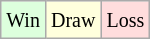<table class="wikitable">
<tr>
<td style="background: #ddffdd;"><small>Win</small></td>
<td bgcolor="#ffffdd"><small>Draw</small></td>
<td style="background: #ffdddd;"><small>Loss</small></td>
</tr>
</table>
